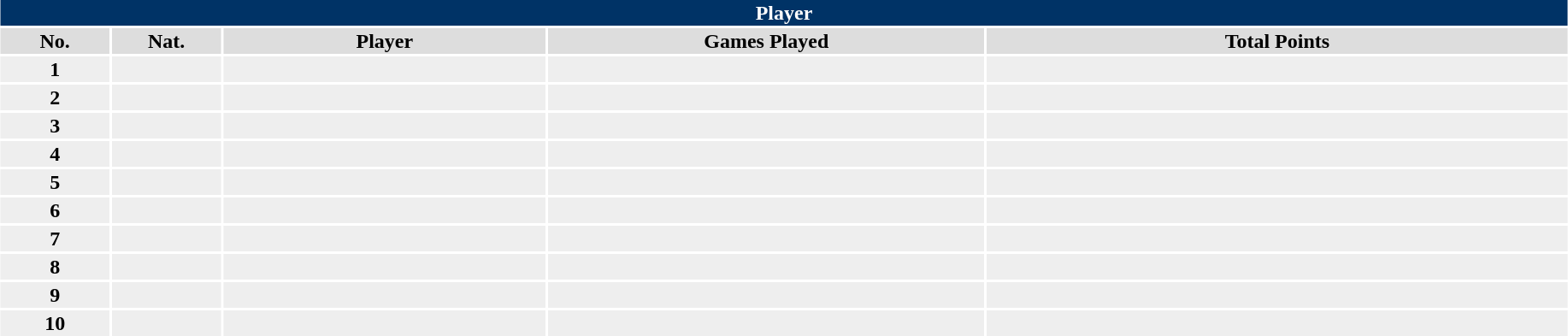<table class="toccolours"  style="width:97%; clear:both; margin:1.5em auto; text-align:center;">
<tr>
<th colspan="10" style="background:#003366; color:#FFFFFF;">Player</th>
</tr>
<tr style="background:#ddd;">
<th width=7%>No.</th>
<th width=7%>Nat.</th>
<th !width=30%>Player</th>
<th width=28%>Games Played</th>
<th widith=28%>Total Points</th>
</tr>
<tr style="background:#eee;">
<td><strong>1</strong></td>
<td></td>
<td></td>
<td></td>
<td></td>
</tr>
<tr style="background:#eee;">
<td><strong>2</strong></td>
<td></td>
<td></td>
<td></td>
<td></td>
</tr>
<tr style="background:#eee;">
<td><strong>3</strong></td>
<td></td>
<td></td>
<td></td>
<td></td>
</tr>
<tr style="background:#eee;">
<td><strong>4</strong></td>
<td></td>
<td></td>
<td></td>
<td></td>
</tr>
<tr style="background:#eee;">
<td><strong>5</strong></td>
<td></td>
<td></td>
<td></td>
<td></td>
</tr>
<tr style="background:#eee;">
<td><strong>6</strong></td>
<td></td>
<td></td>
<td></td>
<td></td>
</tr>
<tr style="background:#eee;">
<td><strong>7</strong></td>
<td></td>
<td></td>
<td></td>
<td></td>
</tr>
<tr style="background:#eee;">
<td><strong>8</strong></td>
<td></td>
<td></td>
<td></td>
<td></td>
</tr>
<tr style="background:#eee;">
<td><strong>9</strong></td>
<td></td>
<td></td>
<td></td>
<td></td>
</tr>
<tr style="background:#eee;">
<td><strong>10</strong></td>
<td></td>
<td></td>
<td></td>
<td></td>
</tr>
</table>
